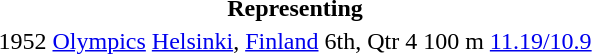<table>
<tr>
<th colspan="6">Representing </th>
</tr>
<tr>
<td>1952</td>
<td><a href='#'>Olympics</a></td>
<td><a href='#'>Helsinki</a>, <a href='#'>Finland</a></td>
<td>6th, Qtr 4</td>
<td>100 m</td>
<td><a href='#'>11.19/10.9</a></td>
</tr>
</table>
